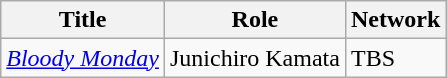<table class="wikitable">
<tr>
<th>Title</th>
<th>Role</th>
<th>Network</th>
</tr>
<tr>
<td><em><a href='#'>Bloody Monday</a></em></td>
<td>Junichiro Kamata</td>
<td>TBS</td>
</tr>
</table>
